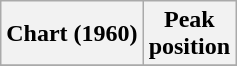<table class="wikitable sortable">
<tr>
<th align="left">Chart (1960)</th>
<th align="center">Peak<br>position</th>
</tr>
<tr>
</tr>
</table>
